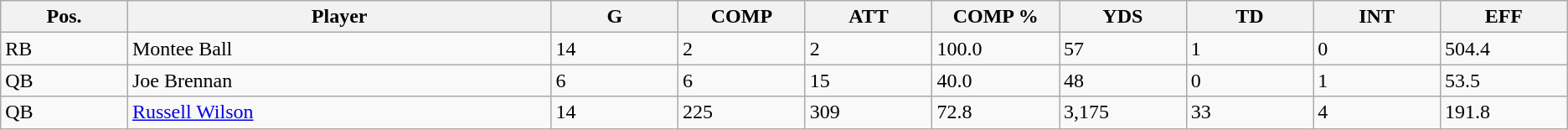<table class="wikitable sortable">
<tr>
<th bgcolor="#DDDDFF" width="6%">Pos.</th>
<th bgcolor="#DDDDFF" width="20%">Player</th>
<th bgcolor="#DDDDFF" width="6%">G</th>
<th bgcolor="#DDDDFF" width="6%">COMP</th>
<th bgcolor="#DDDDFF" width="6%">ATT</th>
<th bgcolor="#DDDDFF" width="6%">COMP %</th>
<th bgcolor="#DDDDFF" width="6%">YDS</th>
<th bgcolor="#DDDDFF" width="6%">TD</th>
<th bgcolor="#DDDDFF" width="6%">INT</th>
<th bgcolor="#DDDDFF" width="6%">EFF</th>
</tr>
<tr>
<td>RB</td>
<td>Montee Ball</td>
<td>14</td>
<td>2</td>
<td>2</td>
<td>100.0</td>
<td>57</td>
<td>1</td>
<td>0</td>
<td>504.4</td>
</tr>
<tr>
<td>QB</td>
<td>Joe Brennan</td>
<td>6</td>
<td>6</td>
<td>15</td>
<td>40.0</td>
<td>48</td>
<td>0</td>
<td>1</td>
<td>53.5</td>
</tr>
<tr>
<td>QB</td>
<td><a href='#'>Russell Wilson</a></td>
<td>14</td>
<td>225</td>
<td>309</td>
<td>72.8</td>
<td>3,175</td>
<td>33</td>
<td>4</td>
<td>191.8</td>
</tr>
</table>
